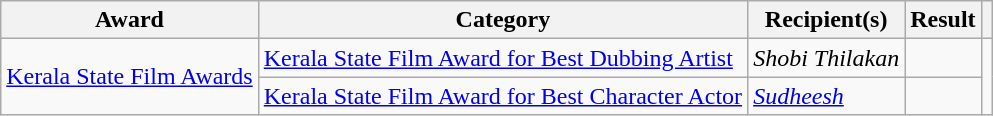<table class="wikitable plainrowheaders sortable">
<tr>
<th scope="col">Award</th>
<th scope="col">Category</th>
<th scope="col">Recipient(s)</th>
<th scope="col">Result</th>
<th scope="col"></th>
</tr>
<tr>
<td rowspan=2><a href='#'>Kerala State Film Awards</a></td>
<td><a href='#'>Kerala State Film Award for Best Dubbing Artist</a></td>
<td><em>Shobi Thilakan</em></td>
<td></td>
<td rowspan=2></td>
</tr>
<tr>
<td><a href='#'>Kerala State Film Award for Best Character Actor</a></td>
<td><em><a href='#'>Sudheesh</a></em></td>
<td></td>
</tr>
</table>
